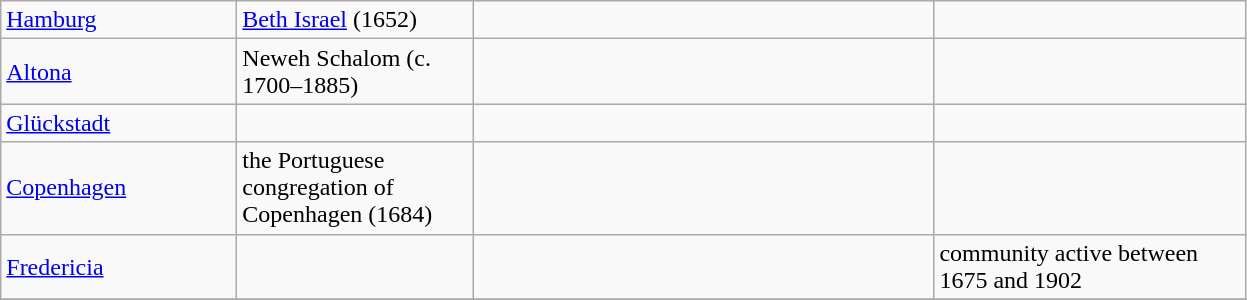<table class="wikitable">
<tr>
<td width="150pt"><a href='#'>Hamburg</a></td>
<td width="150pt"><a href='#'>Beth Israel</a> (1652)</td>
<td width="300pt"></td>
<td width="200pt"></td>
</tr>
<tr>
<td width="150pt"><a href='#'>Altona</a></td>
<td width="150pt">Neweh Schalom (c. 1700–1885)</td>
<td width="300pt"></td>
<td width="200pt"></td>
</tr>
<tr>
<td width="150pt"><a href='#'>Glückstadt</a></td>
<td width="150pt"></td>
<td width="300pt"></td>
<td width="200pt"></td>
</tr>
<tr>
<td width="150pt"><a href='#'>Copenhagen</a></td>
<td width="150pt">the Portuguese congregation of Copenhagen (1684)</td>
<td width="300pt"></td>
<td width="200pt"></td>
</tr>
<tr>
<td width="150pt"><a href='#'>Fredericia</a></td>
<td width="150pt"></td>
<td width="300pt"></td>
<td width="200pt">community active between 1675 and 1902</td>
</tr>
<tr>
</tr>
</table>
